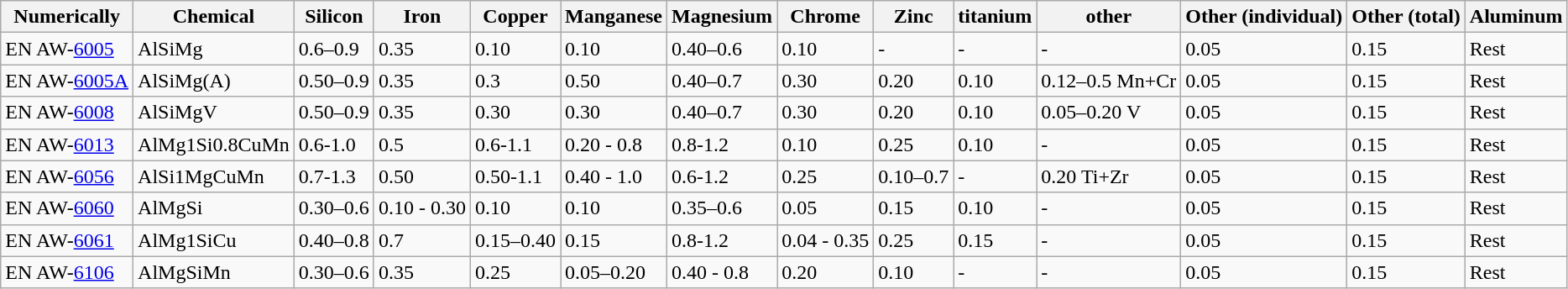<table class="wikitable">
<tr>
<th>Numerically</th>
<th>Chemical</th>
<th>Silicon</th>
<th>Iron</th>
<th>Copper</th>
<th>Manganese</th>
<th>Magnesium</th>
<th>Chrome</th>
<th>Zinc</th>
<th>titanium</th>
<th>other</th>
<th>Other (individual)</th>
<th>Other (total)</th>
<th>Aluminum</th>
</tr>
<tr>
<td>EN AW-<a href='#'>6005</a></td>
<td>AlSiMg</td>
<td>0.6–0.9</td>
<td>0.35</td>
<td>0.10</td>
<td>0.10</td>
<td>0.40–0.6</td>
<td>0.10</td>
<td>-</td>
<td>-</td>
<td>-</td>
<td>0.05</td>
<td>0.15</td>
<td>Rest</td>
</tr>
<tr>
<td>EN AW-<a href='#'>6005A</a></td>
<td>AlSiMg(A)</td>
<td>0.50–0.9</td>
<td>0.35</td>
<td>0.3</td>
<td>0.50</td>
<td>0.40–0.7</td>
<td>0.30</td>
<td>0.20</td>
<td>0.10</td>
<td>0.12–0.5 Mn+Cr</td>
<td>0.05</td>
<td>0.15</td>
<td>Rest</td>
</tr>
<tr>
<td>EN AW-<a href='#'>6008</a></td>
<td>AlSiMgV</td>
<td>0.50–0.9</td>
<td>0.35</td>
<td>0.30</td>
<td>0.30</td>
<td>0.40–0.7</td>
<td>0.30</td>
<td>0.20</td>
<td>0.10</td>
<td>0.05–0.20 V</td>
<td>0.05</td>
<td>0.15</td>
<td>Rest</td>
</tr>
<tr>
<td>EN AW-<a href='#'>6013</a></td>
<td>AlMg1Si0.8CuMn</td>
<td>0.6-1.0</td>
<td>0.5</td>
<td>0.6-1.1</td>
<td>0.20 - 0.8</td>
<td>0.8-1.2</td>
<td>0.10</td>
<td>0.25</td>
<td>0.10</td>
<td>-</td>
<td>0.05</td>
<td>0.15</td>
<td>Rest</td>
</tr>
<tr>
<td>EN AW-<a href='#'>6056</a></td>
<td>AlSi1MgCuMn</td>
<td>0.7-1.3</td>
<td>0.50</td>
<td>0.50-1.1</td>
<td>0.40 - 1.0</td>
<td>0.6-1.2</td>
<td>0.25</td>
<td>0.10–0.7</td>
<td>-</td>
<td>0.20 Ti+Zr</td>
<td>0.05</td>
<td>0.15</td>
<td>Rest</td>
</tr>
<tr>
<td>EN AW-<a href='#'>6060</a></td>
<td>AlMgSi</td>
<td>0.30–0.6</td>
<td>0.10 - 0.30</td>
<td>0.10</td>
<td>0.10</td>
<td>0.35–0.6</td>
<td>0.05</td>
<td>0.15</td>
<td>0.10</td>
<td>-</td>
<td>0.05</td>
<td>0.15</td>
<td>Rest</td>
</tr>
<tr>
<td>EN AW-<a href='#'>6061</a></td>
<td>AlMg1SiCu</td>
<td>0.40–0.8</td>
<td>0.7</td>
<td>0.15–0.40</td>
<td>0.15</td>
<td>0.8-1.2</td>
<td>0.04 - 0.35</td>
<td>0.25</td>
<td>0.15</td>
<td>-</td>
<td>0.05</td>
<td>0.15</td>
<td>Rest</td>
</tr>
<tr>
<td>EN AW-<a href='#'>6106</a></td>
<td>AlMgSiMn</td>
<td>0.30–0.6</td>
<td>0.35</td>
<td>0.25</td>
<td>0.05–0.20</td>
<td>0.40 - 0.8</td>
<td>0.20</td>
<td>0.10</td>
<td>-</td>
<td>-</td>
<td>0.05</td>
<td>0.15</td>
<td>Rest</td>
</tr>
</table>
